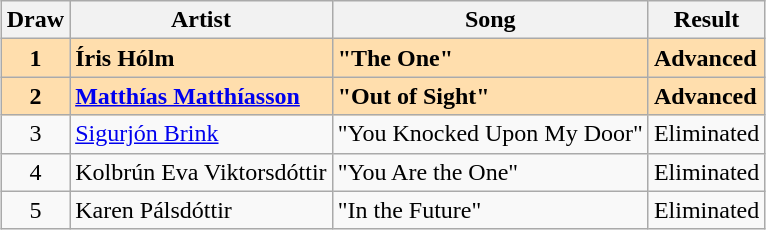<table class="sortable wikitable" style="margin: 1em auto 1em auto; text-align:center">
<tr>
<th>Draw</th>
<th>Artist</th>
<th>Song</th>
<th>Result</th>
</tr>
<tr style="font-weight:bold; background:navajowhite;">
<td>1</td>
<td align="left">Íris Hólm</td>
<td align="left">"The One"</td>
<td align="left">Advanced</td>
</tr>
<tr style="font-weight:bold; background:navajowhite;">
<td>2</td>
<td align="left"><a href='#'>Matthías Matthíasson</a></td>
<td align="left">"Out of Sight"</td>
<td align="left">Advanced</td>
</tr>
<tr>
<td>3</td>
<td align="left"><a href='#'>Sigurjón Brink</a></td>
<td align="left">"You Knocked Upon My Door"</td>
<td align="left">Eliminated</td>
</tr>
<tr>
<td>4</td>
<td align="left">Kolbrún Eva Viktorsdóttir</td>
<td align="left">"You Are the One"</td>
<td align="left">Eliminated</td>
</tr>
<tr>
<td>5</td>
<td align="left">Karen Pálsdóttir</td>
<td align="left">"In the Future"</td>
<td align="left">Eliminated</td>
</tr>
</table>
